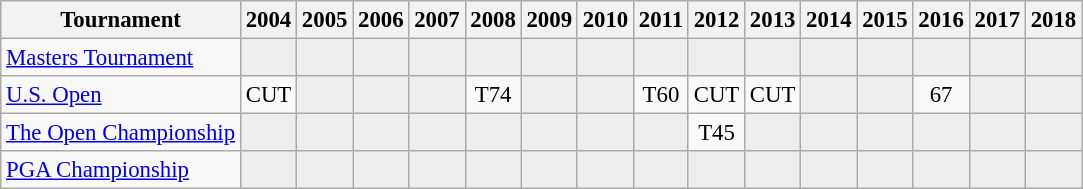<table class="wikitable" style="font-size:95%;text-align:center;">
<tr>
<th>Tournament</th>
<th>2004</th>
<th>2005</th>
<th>2006</th>
<th>2007</th>
<th>2008</th>
<th>2009</th>
<th>2010</th>
<th>2011</th>
<th>2012</th>
<th>2013</th>
<th>2014</th>
<th>2015</th>
<th>2016</th>
<th>2017</th>
<th>2018</th>
</tr>
<tr>
<td align=left><a href='#'>Masters Tournament</a></td>
<td style="background:#eeeeee;"></td>
<td style="background:#eeeeee;"></td>
<td style="background:#eeeeee;"></td>
<td style="background:#eeeeee;"></td>
<td style="background:#eeeeee;"></td>
<td style="background:#eeeeee;"></td>
<td style="background:#eeeeee;"></td>
<td style="background:#eeeeee;"></td>
<td style="background:#eeeeee;"></td>
<td style="background:#eeeeee;"></td>
<td style="background:#eeeeee;"></td>
<td style="background:#eeeeee;"></td>
<td style="background:#eeeeee;"></td>
<td style="background:#eeeeee;"></td>
<td style="background:#eeeeee;"></td>
</tr>
<tr>
<td align=left><a href='#'>U.S. Open</a></td>
<td>CUT</td>
<td style="background:#eeeeee;"></td>
<td style="background:#eeeeee;"></td>
<td style="background:#eeeeee;"></td>
<td>T74</td>
<td style="background:#eeeeee;"></td>
<td style="background:#eeeeee;"></td>
<td>T60</td>
<td>CUT</td>
<td>CUT</td>
<td style="background:#eeeeee;"></td>
<td style="background:#eeeeee;"></td>
<td>67</td>
<td style="background:#eeeeee;"></td>
<td style="background:#eeeeee;"></td>
</tr>
<tr>
<td align=left><a href='#'>The Open Championship</a></td>
<td style="background:#eeeeee;"></td>
<td style="background:#eeeeee;"></td>
<td style="background:#eeeeee;"></td>
<td style="background:#eeeeee;"></td>
<td style="background:#eeeeee;"></td>
<td style="background:#eeeeee;"></td>
<td style="background:#eeeeee;"></td>
<td style="background:#eeeeee;"></td>
<td>T45</td>
<td style="background:#eeeeee;"></td>
<td style="background:#eeeeee;"></td>
<td style="background:#eeeeee;"></td>
<td style="background:#eeeeee;"></td>
<td style="background:#eeeeee;"></td>
<td style="background:#eeeeee;"></td>
</tr>
<tr>
<td align=left><a href='#'>PGA Championship</a></td>
<td style="background:#eeeeee;"></td>
<td style="background:#eeeeee;"></td>
<td style="background:#eeeeee;"></td>
<td style="background:#eeeeee;"></td>
<td style="background:#eeeeee;"></td>
<td style="background:#eeeeee;"></td>
<td style="background:#eeeeee;"></td>
<td style="background:#eeeeee;"></td>
<td style="background:#eeeeee;"></td>
<td style="background:#eeeeee;"></td>
<td style="background:#eeeeee;"></td>
<td style="background:#eeeeee;"></td>
<td style="background:#eeeeee;"></td>
<td style="background:#eeeeee;"></td>
<td style="background:#eeeeee;"></td>
</tr>
</table>
